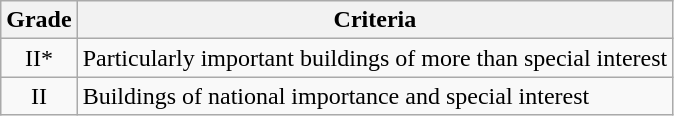<table class="wikitable">
<tr>
<th>Grade</th>
<th>Criteria</th>
</tr>
<tr>
<td align="center" >II*</td>
<td>Particularly important buildings of more than special interest</td>
</tr>
<tr>
<td align="center" >II</td>
<td>Buildings of national importance and special interest</td>
</tr>
</table>
